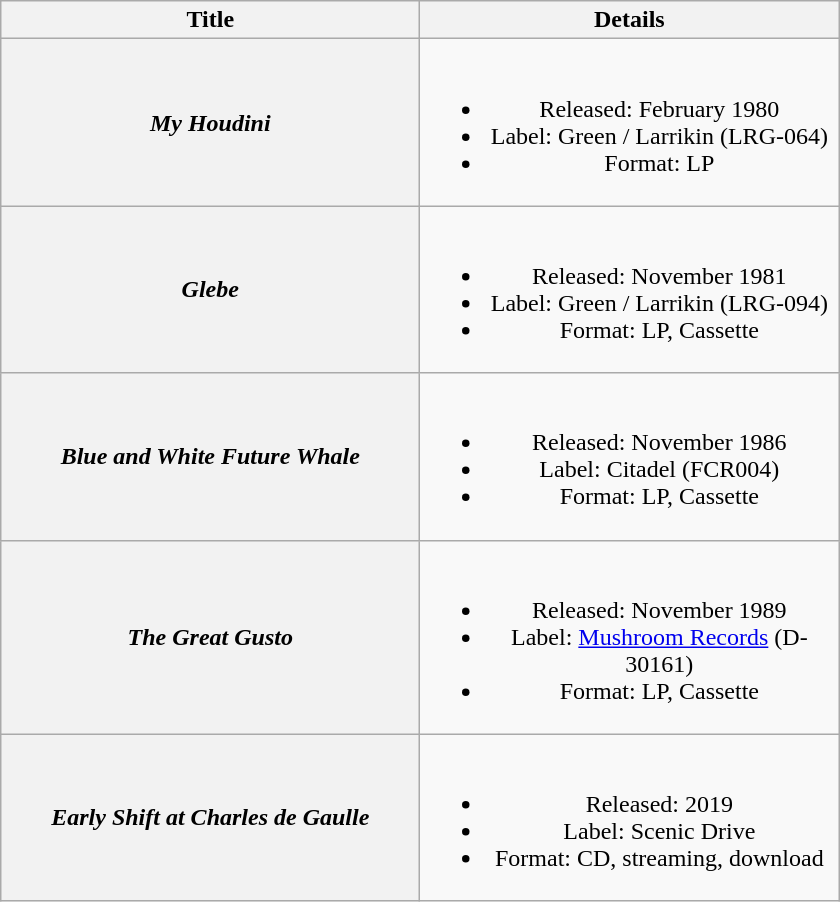<table class="wikitable plainrowheaders" style="text-align:center;" border="1">
<tr>
<th scope="col" style="width:17em;">Title</th>
<th scope="col" style="width:17em;">Details</th>
</tr>
<tr>
<th scope="row"><em>My Houdini</em></th>
<td><br><ul><li>Released: February 1980</li><li>Label: Green / Larrikin (LRG-064)</li><li>Format: LP</li></ul></td>
</tr>
<tr>
<th scope="row"><em>Glebe</em></th>
<td><br><ul><li>Released: November 1981</li><li>Label: Green / Larrikin (LRG-094)</li><li>Format: LP, Cassette</li></ul></td>
</tr>
<tr>
<th scope="row"><em>Blue and White Future Whale</em></th>
<td><br><ul><li>Released: November 1986</li><li>Label: Citadel (FCR004)</li><li>Format: LP, Cassette</li></ul></td>
</tr>
<tr>
<th scope="row"><em>The Great Gusto</em></th>
<td><br><ul><li>Released: November 1989</li><li>Label: <a href='#'>Mushroom Records</a> (D-30161)</li><li>Format: LP, Cassette</li></ul></td>
</tr>
<tr>
<th scope="row"><em>Early Shift at Charles de Gaulle</em></th>
<td><br><ul><li>Released: 2019</li><li>Label: Scenic Drive</li><li>Format: CD, streaming, download</li></ul></td>
</tr>
</table>
